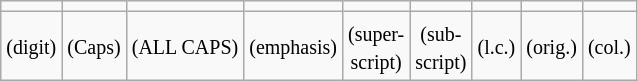<table class="wikitable" style="line-height: 1.2">
<tr align=center>
<td></td>
<td></td>
<td></td>
<td></td>
<td></td>
<td></td>
<td></td>
<td></td>
<td></td>
</tr>
<tr align=center>
<td><small>(digit)</small></td>
<td><small>(Caps)</small></td>
<td><small>(ALL CAPS)</small></td>
<td><small>(emphasis)</small></td>
<td><small>(super-<br>script)</small></td>
<td><small>(sub-<br>script)</small></td>
<td><small>(l.c.)</small></td>
<td><small>(orig.)</small></td>
<td><small>(col.)</small></td>
</tr>
</table>
